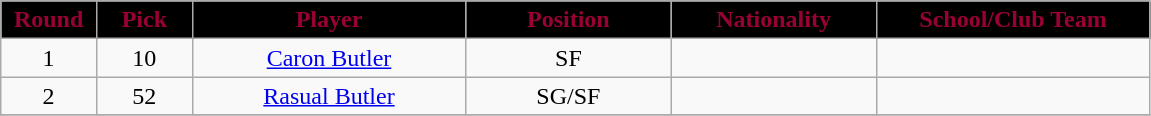<table class="wikitable sortable sortable">
<tr>
<th style="background:#000000;color:#903;" width="7%">Round</th>
<th style="background:#000000;color:#903;" width="7%">Pick</th>
<th style="background:#000000;color:#903;" width="20%">Player</th>
<th style="background:#000000;color:#903;" width="15%">Position</th>
<th style="background:#000000;color:#903;" width="15%">Nationality</th>
<th style="background:#000000;color:#903;" width="20%">School/Club Team</th>
</tr>
<tr style="text-align:center;">
<td>1</td>
<td>10</td>
<td><a href='#'>Caron Butler</a></td>
<td>SF</td>
<td></td>
<td></td>
</tr>
<tr style="text-align:center;">
<td>2</td>
<td>52</td>
<td><a href='#'>Rasual Butler</a></td>
<td>SG/SF</td>
<td></td>
<td></td>
</tr>
<tr>
</tr>
</table>
